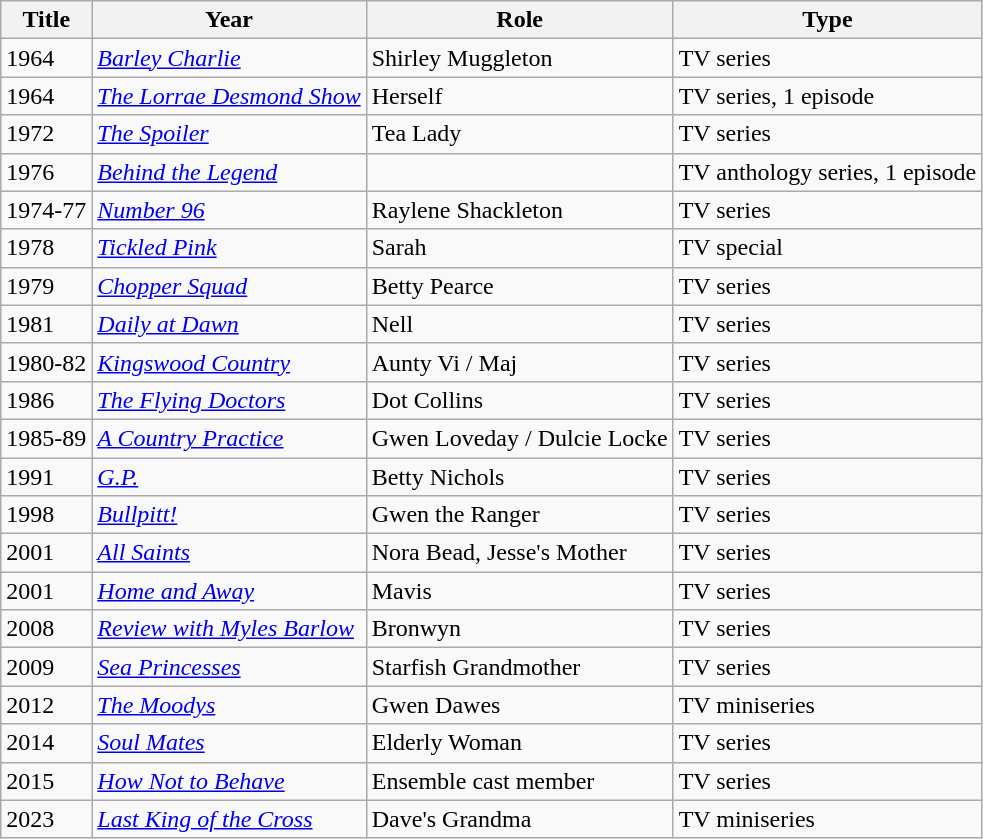<table class="wikitable">
<tr>
<th>Title</th>
<th>Year</th>
<th>Role</th>
<th>Type</th>
</tr>
<tr>
<td>1964</td>
<td><em><a href='#'>Barley Charlie</a></em></td>
<td>Shirley Muggleton</td>
<td>TV series</td>
</tr>
<tr>
<td>1964</td>
<td><em><a href='#'>The Lorrae Desmond Show</a></em></td>
<td>Herself</td>
<td>TV series, 1 episode</td>
</tr>
<tr>
<td>1972</td>
<td><em><a href='#'>The Spoiler</a></em></td>
<td>Tea Lady</td>
<td>TV series</td>
</tr>
<tr>
<td>1976</td>
<td><em><a href='#'>Behind the Legend</a></em></td>
<td></td>
<td>TV anthology series, 1 episode</td>
</tr>
<tr>
<td>1974-77</td>
<td><em><a href='#'>Number 96</a></em></td>
<td>Raylene Shackleton</td>
<td>TV series</td>
</tr>
<tr>
<td>1978</td>
<td><em><a href='#'>Tickled Pink</a></em></td>
<td>Sarah</td>
<td>TV special</td>
</tr>
<tr>
<td>1979</td>
<td><em><a href='#'>Chopper Squad</a></em></td>
<td>Betty Pearce</td>
<td>TV series</td>
</tr>
<tr>
<td>1981</td>
<td><em><a href='#'>Daily at Dawn</a></em></td>
<td>Nell</td>
<td>TV series</td>
</tr>
<tr>
<td>1980-82</td>
<td><em><a href='#'>Kingswood Country</a></em></td>
<td>Aunty Vi / Maj</td>
<td>TV series</td>
</tr>
<tr>
<td>1986</td>
<td><em><a href='#'>The Flying Doctors</a></em></td>
<td>Dot Collins</td>
<td>TV series</td>
</tr>
<tr>
<td>1985-89</td>
<td><em><a href='#'>A Country Practice</a></em></td>
<td>Gwen Loveday / Dulcie Locke</td>
<td>TV series</td>
</tr>
<tr>
<td>1991</td>
<td><em><a href='#'>G.P.</a></em></td>
<td>Betty Nichols</td>
<td>TV series</td>
</tr>
<tr>
<td>1998</td>
<td><em><a href='#'>Bullpitt!</a></em></td>
<td>Gwen the Ranger</td>
<td>TV series</td>
</tr>
<tr>
<td>2001</td>
<td><em><a href='#'>All Saints</a></em></td>
<td>Nora Bead, Jesse's Mother</td>
<td>TV series</td>
</tr>
<tr>
<td>2001</td>
<td><em><a href='#'>Home and Away</a></em></td>
<td>Mavis</td>
<td>TV series</td>
</tr>
<tr>
<td>2008</td>
<td><em><a href='#'>Review with Myles Barlow</a></em></td>
<td>Bronwyn</td>
<td>TV series</td>
</tr>
<tr>
<td>2009</td>
<td><em><a href='#'>Sea Princesses</a></em></td>
<td>Starfish Grandmother</td>
<td>TV series</td>
</tr>
<tr>
<td>2012</td>
<td><em><a href='#'>The Moodys</a></em></td>
<td>Gwen Dawes</td>
<td>TV miniseries</td>
</tr>
<tr>
<td>2014</td>
<td><em><a href='#'>Soul Mates</a></em></td>
<td>Elderly Woman</td>
<td>TV series</td>
</tr>
<tr>
<td>2015</td>
<td><em><a href='#'>How Not to Behave</a></em></td>
<td>Ensemble cast member</td>
<td>TV series</td>
</tr>
<tr>
<td>2023</td>
<td><em><a href='#'>Last King of the Cross</a></em></td>
<td>Dave's Grandma</td>
<td>TV miniseries</td>
</tr>
</table>
